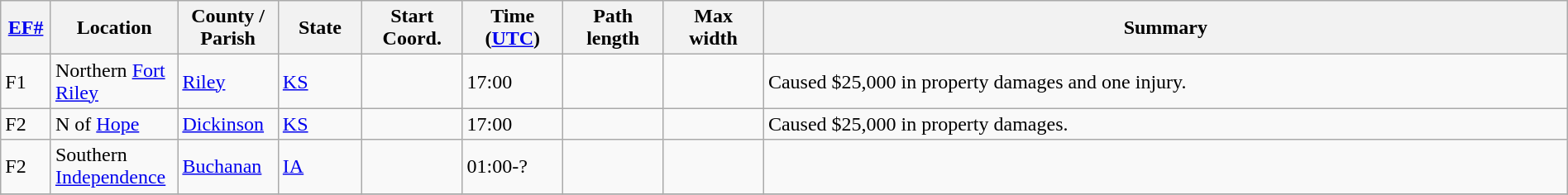<table class="wikitable sortable" style="width:100%;">
<tr>
<th scope="col"  style="width:3%; text-align:center;"><a href='#'>EF#</a></th>
<th scope="col"  style="width:7%; text-align:center;" class="unsortable">Location</th>
<th scope="col"  style="width:6%; text-align:center;" class="unsortable">County / Parish</th>
<th scope="col"  style="width:5%; text-align:center;">State</th>
<th scope="col"  style="width:6%; text-align:center;">Start Coord.</th>
<th scope="col"  style="width:6%; text-align:center;">Time (<a href='#'>UTC</a>)</th>
<th scope="col"  style="width:6%; text-align:center;">Path length</th>
<th scope="col"  style="width:6%; text-align:center;">Max width</th>
<th scope="col" class="unsortable" style="width:48%; text-align:center;">Summary</th>
</tr>
<tr>
<td bgcolor=>F1</td>
<td>Northern <a href='#'>Fort Riley</a></td>
<td><a href='#'>Riley</a></td>
<td><a href='#'>KS</a></td>
<td></td>
<td>17:00</td>
<td></td>
<td></td>
<td>Caused $25,000 in property damages and one injury.</td>
</tr>
<tr>
<td bgcolor=>F2</td>
<td>N of <a href='#'>Hope</a></td>
<td><a href='#'>Dickinson</a></td>
<td><a href='#'>KS</a></td>
<td></td>
<td>17:00</td>
<td></td>
<td></td>
<td>Caused $25,000 in property damages.</td>
</tr>
<tr>
<td bgcolor=>F2</td>
<td>Southern <a href='#'>Independence</a></td>
<td><a href='#'>Buchanan</a></td>
<td><a href='#'>IA</a></td>
<td></td>
<td>01:00-?</td>
<td></td>
<td></td>
<td></td>
</tr>
<tr>
</tr>
</table>
